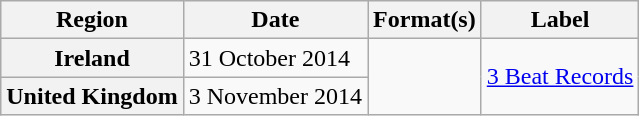<table class="wikitable plainrowheaders">
<tr>
<th scope="col">Region</th>
<th scope="col">Date</th>
<th scope="col">Format(s)</th>
<th scope="col">Label</th>
</tr>
<tr>
<th scope="row">Ireland</th>
<td>31 October 2014</td>
<td rowspan="2"></td>
<td rowspan="2"><a href='#'>3 Beat Records</a></td>
</tr>
<tr>
<th scope="row">United Kingdom</th>
<td>3 November 2014</td>
</tr>
</table>
